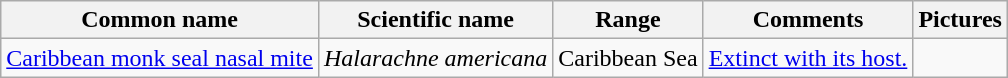<table class="wikitable sortable">
<tr>
<th>Common name</th>
<th>Scientific name</th>
<th>Range</th>
<th class="unsortable">Comments</th>
<th>Pictures</th>
</tr>
<tr>
<td><a href='#'>Caribbean monk seal nasal mite</a></td>
<td><em>Halarachne americana</em></td>
<td>Caribbean Sea</td>
<td><a href='#'>Extinct with its host.</a></td>
<td></td>
</tr>
</table>
